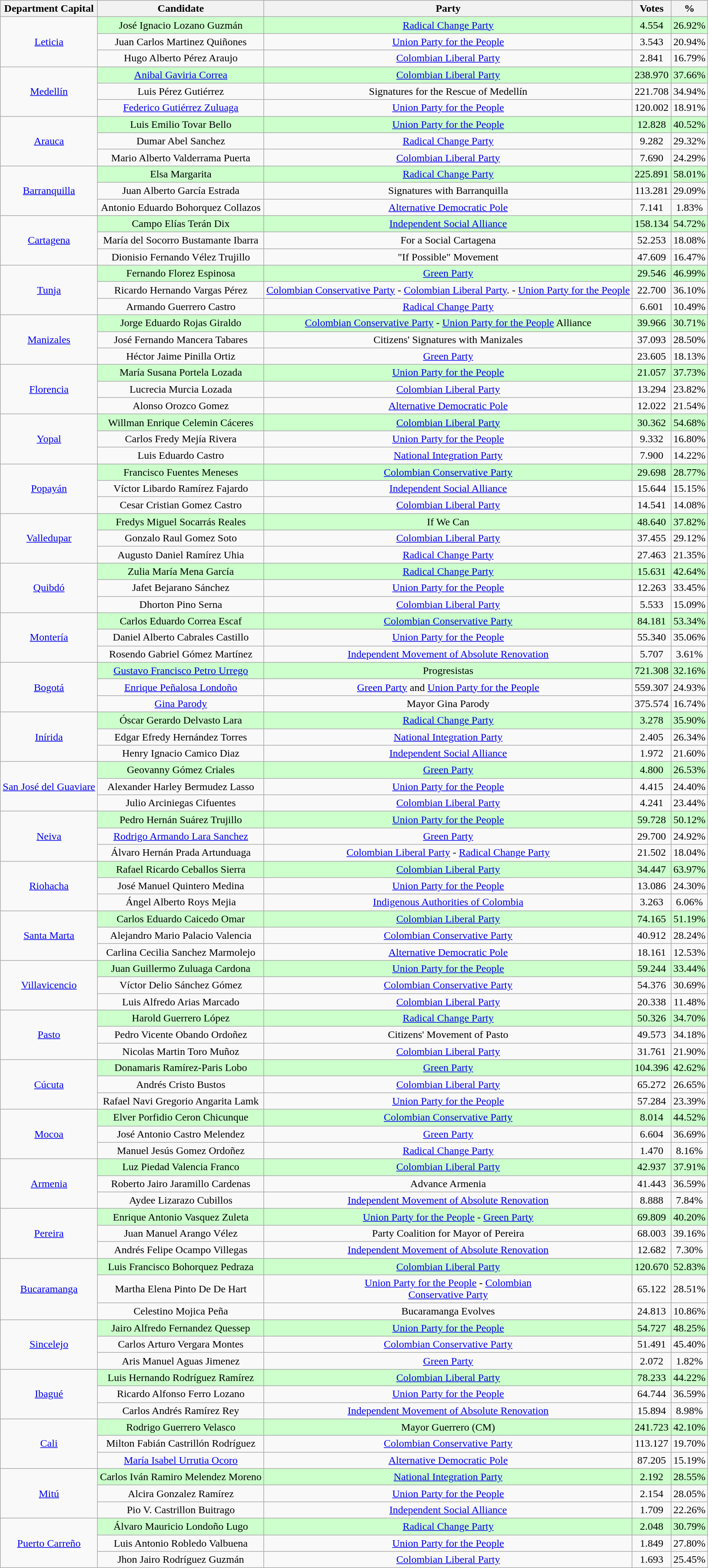<table class="wikitable sortable" style="text-align: center;">
<tr>
<th align="center">Department Capital</th>
<th align="center">Candidate</th>
<th align="center">Party</th>
<th align="center">Votes</th>
<th align="center">%</th>
</tr>
<tr>
<td rowspan="3"><a href='#'>Leticia</a></td>
<td style="background: #CCFFCC;">José Ignacio Lozano Guzmán</td>
<td style="background: #CCFFCC;"><a href='#'>Radical Change Party</a></td>
<td style="background: #CCFFCC;">4.554</td>
<td style="background: #CCFFCC;">26.92%</td>
</tr>
<tr>
<td>Juan Carlos Martinez Quiñones</td>
<td><a href='#'>Union Party for the People</a></td>
<td>3.543</td>
<td>20.94%</td>
</tr>
<tr>
<td>Hugo Alberto Pérez Araujo</td>
<td><a href='#'>Colombian Liberal Party</a></td>
<td>2.841</td>
<td>16.79%</td>
</tr>
<tr>
<td rowspan="3"><a href='#'>Medellín</a></td>
<td style="background: #CCFFCC;"><a href='#'>Anibal Gaviria Correa</a></td>
<td style="background: #CCFFCC;"><a href='#'>Colombian Liberal Party</a></td>
<td style="background: #CCFFCC;">238.970</td>
<td style="background: #CCFFCC;">37.66%</td>
</tr>
<tr>
<td>Luis Pérez Gutiérrez</td>
<td>Signatures for the Rescue of Medellín</td>
<td>221.708</td>
<td>34.94%</td>
</tr>
<tr>
<td><a href='#'>Federico Gutiérrez Zuluaga</a></td>
<td><a href='#'>Union Party for the People</a></td>
<td>120.002</td>
<td>18.91%</td>
</tr>
<tr>
<td rowspan="3"><a href='#'>Arauca</a></td>
<td style="background: #CCFFCC;">Luis Emilio Tovar Bello</td>
<td style="background: #CCFFCC;"><a href='#'>Union Party for the People</a></td>
<td style="background: #CCFFCC;">12.828</td>
<td style="background: #CCFFCC;">40.52%</td>
</tr>
<tr>
<td>Dumar Abel Sanchez</td>
<td><a href='#'>Radical Change Party</a></td>
<td>9.282</td>
<td>29.32%</td>
</tr>
<tr>
<td>Mario Alberto Valderrama Puerta</td>
<td><a href='#'>Colombian Liberal Party</a></td>
<td>7.690</td>
<td>24.29%</td>
</tr>
<tr>
<td rowspan="3"><a href='#'>Barranquilla</a></td>
<td style="background: #CCFFCC;">Elsa Margarita</td>
<td style="background: #CCFFCC;"><a href='#'>Radical Change Party</a></td>
<td style="background: #CCFFCC;">225.891</td>
<td style="background: #CCFFCC;">58.01%</td>
</tr>
<tr>
<td>Juan Alberto García Estrada</td>
<td>Signatures with Barranquilla</td>
<td>113.281</td>
<td>29.09%</td>
</tr>
<tr>
<td>Antonio Eduardo Bohorquez Collazos</td>
<td><a href='#'>Alternative Democratic Pole</a></td>
<td>7.141</td>
<td>1.83%</td>
</tr>
<tr>
<td rowspan="3"><a href='#'>Cartagena</a></td>
<td style="background: #CCFFCC;">Campo Elías Terán Dix</td>
<td style="background: #CCFFCC;"><a href='#'>Independent Social Alliance</a></td>
<td style="background: #CCFFCC;">158.134</td>
<td style="background: #CCFFCC;">54.72%</td>
</tr>
<tr>
<td>María del Socorro Bustamante Ibarra</td>
<td>For a Social Cartagena</td>
<td>52.253</td>
<td>18.08%</td>
</tr>
<tr>
<td>Dionisio Fernando Vélez Trujillo</td>
<td>"If Possible" Movement</td>
<td>47.609</td>
<td>16.47%</td>
</tr>
<tr>
<td rowspan="3"><a href='#'>Tunja</a></td>
<td style="background: #CCFFCC;">Fernando Florez Espinosa</td>
<td style="background: #CCFFCC;"><a href='#'>Green Party</a></td>
<td style="background: #CCFFCC;">29.546</td>
<td style="background: #CCFFCC;">46.99%</td>
</tr>
<tr>
<td>Ricardo Hernando Vargas Pérez</td>
<td><a href='#'>Colombian Conservative Party</a> - <a href='#'>Colombian Liberal Party</a>. - <a href='#'>Union Party for the People</a></td>
<td>22.700</td>
<td>36.10%</td>
</tr>
<tr>
<td>Armando Guerrero Castro</td>
<td><a href='#'>Radical Change Party</a></td>
<td>6.601</td>
<td>10.49%</td>
</tr>
<tr>
<td rowspan="3"><a href='#'>Manizales</a></td>
<td style="background: #CCFFCC;">Jorge Eduardo Rojas Giraldo</td>
<td style="background: #CCFFCC;"><a href='#'>Colombian Conservative Party</a> - <a href='#'>Union Party for the People</a> Alliance</td>
<td style="background: #CCFFCC;">39.966</td>
<td style="background: #CCFFCC;">30.71%</td>
</tr>
<tr>
<td>José Fernando Mancera Tabares</td>
<td>Citizens' Signatures with Manizales</td>
<td>37.093</td>
<td>28.50%</td>
</tr>
<tr>
<td>Héctor Jaime Pinilla Ortiz</td>
<td><a href='#'>Green Party</a></td>
<td>23.605</td>
<td>18.13%</td>
</tr>
<tr>
<td rowspan="3"><a href='#'>Florencia</a></td>
<td style="background: #CCFFCC;">María Susana Portela Lozada</td>
<td style="background: #CCFFCC;"><a href='#'>Union Party for the People</a></td>
<td style="background: #CCFFCC;">21.057</td>
<td style="background: #CCFFCC;">37.73%</td>
</tr>
<tr>
<td>Lucrecia Murcia Lozada</td>
<td><a href='#'>Colombian Liberal Party</a></td>
<td>13.294</td>
<td>23.82%</td>
</tr>
<tr>
<td>Alonso Orozco Gomez</td>
<td><a href='#'>Alternative Democratic Pole</a></td>
<td>12.022</td>
<td>21.54%</td>
</tr>
<tr>
<td rowspan="3"><a href='#'>Yopal</a></td>
<td style="background: #CCFFCC;">Willman Enrique Celemin Cáceres</td>
<td style="background: #CCFFCC;"><a href='#'>Colombian Liberal Party</a></td>
<td style="background: #CCFFCC;">30.362</td>
<td style="background: #CCFFCC;">54.68%</td>
</tr>
<tr>
<td>Carlos Fredy Mejía Rivera</td>
<td><a href='#'>Union Party for the People</a></td>
<td>9.332</td>
<td>16.80%</td>
</tr>
<tr>
<td>Luis Eduardo Castro</td>
<td><a href='#'>National Integration Party</a></td>
<td>7.900</td>
<td>14.22%</td>
</tr>
<tr>
<td rowspan="3"><a href='#'>Popayán</a></td>
<td style="background: #CCFFCC;">Francisco Fuentes Meneses</td>
<td style="background: #CCFFCC;"><a href='#'>Colombian Conservative Party</a></td>
<td style="background: #CCFFCC;">29.698</td>
<td style="background: #CCFFCC;">28.77%</td>
</tr>
<tr>
<td>Víctor Libardo Ramírez Fajardo</td>
<td><a href='#'>Independent Social Alliance</a></td>
<td>15.644</td>
<td>15.15%</td>
</tr>
<tr>
<td>Cesar Cristian Gomez Castro</td>
<td><a href='#'>Colombian Liberal Party</a></td>
<td>14.541</td>
<td>14.08%</td>
</tr>
<tr>
<td rowspan="3"><a href='#'>Valledupar</a></td>
<td style="background: #CCFFCC;">Fredys Miguel Socarrás Reales</td>
<td style="background: #CCFFCC;">If We Can</td>
<td style="background: #CCFFCC;">48.640</td>
<td style="background: #CCFFCC;">37.82%</td>
</tr>
<tr>
<td>Gonzalo Raul Gomez Soto</td>
<td><a href='#'>Colombian Liberal Party</a></td>
<td>37.455</td>
<td>29.12%</td>
</tr>
<tr>
<td>Augusto Daniel Ramírez Uhia</td>
<td><a href='#'>Radical Change Party</a></td>
<td>27.463</td>
<td>21.35%</td>
</tr>
<tr>
<td rowspan="3"><a href='#'>Quibdó</a></td>
<td style="background: #CCFFCC;">Zulia María Mena García</td>
<td style="background: #CCFFCC;"><a href='#'>Radical Change Party</a></td>
<td style="background: #CCFFCC;">15.631</td>
<td style="background: #CCFFCC;">42.64%</td>
</tr>
<tr>
<td>Jafet Bejarano Sánchez</td>
<td><a href='#'>Union Party for the People</a></td>
<td>12.263</td>
<td>33.45%</td>
</tr>
<tr>
<td>Dhorton Pino Serna</td>
<td><a href='#'>Colombian Liberal Party</a></td>
<td>5.533</td>
<td>15.09%</td>
</tr>
<tr>
<td rowspan="3"><a href='#'>Montería</a></td>
<td style="background: #CCFFCC;">Carlos Eduardo Correa Escaf</td>
<td style="background: #CCFFCC;"><a href='#'>Colombian Conservative Party</a></td>
<td style="background: #CCFFCC;">84.181</td>
<td style="background: #CCFFCC;">53.34%</td>
</tr>
<tr>
<td>Daniel Alberto Cabrales Castillo</td>
<td><a href='#'>Union Party for the People</a></td>
<td>55.340</td>
<td>35.06%</td>
</tr>
<tr>
<td>Rosendo Gabriel Gómez Martínez</td>
<td><a href='#'>Independent Movement of Absolute Renovation</a></td>
<td>5.707</td>
<td>3.61%</td>
</tr>
<tr>
<td rowspan="3"><a href='#'>Bogotá</a></td>
<td style="background: #CCFFCC;"><a href='#'>Gustavo Francisco Petro Urrego</a></td>
<td style="background: #CCFFCC;">Progresistas</td>
<td style="background: #CCFFCC;">721.308</td>
<td style="background: #CCFFCC;">32.16%</td>
</tr>
<tr>
<td><a href='#'>Enrique Peñalosa Londoño</a></td>
<td><a href='#'>Green Party</a> and <a href='#'>Union Party for the People</a></td>
<td>559.307</td>
<td>24.93%</td>
</tr>
<tr>
<td><a href='#'>Gina Parody</a></td>
<td>Mayor Gina Parody</td>
<td>375.574</td>
<td>16.74%</td>
</tr>
<tr>
<td rowspan="3"><a href='#'>Inírida</a></td>
<td style="background: #CCFFCC;">Óscar Gerardo Delvasto Lara</td>
<td style="background: #CCFFCC;"><a href='#'>Radical Change Party</a></td>
<td style="background: #CCFFCC;">3.278</td>
<td style="background: #CCFFCC;">35.90%</td>
</tr>
<tr>
<td>Edgar Efredy Hernández Torres</td>
<td><a href='#'>National Integration Party</a></td>
<td>2.405</td>
<td>26.34%</td>
</tr>
<tr>
<td>Henry Ignacio Camico Diaz</td>
<td><a href='#'>Independent Social Alliance</a></td>
<td>1.972</td>
<td>21.60%</td>
</tr>
<tr>
<td rowspan="3"><a href='#'>San José del Guaviare</a></td>
<td style="background: #CCFFCC;">Geovanny Gómez Criales</td>
<td style="background: #CCFFCC;"><a href='#'>Green Party</a></td>
<td style="background: #CCFFCC;">4.800</td>
<td style="background: #CCFFCC;">26.53%</td>
</tr>
<tr>
<td>Alexander Harley Bermudez Lasso</td>
<td><a href='#'>Union Party for the People</a></td>
<td>4.415</td>
<td>24.40%</td>
</tr>
<tr>
<td>Julio Arciniegas Cifuentes</td>
<td><a href='#'>Colombian Liberal Party</a></td>
<td>4.241</td>
<td>23.44%</td>
</tr>
<tr>
<td rowspan="3"><a href='#'>Neiva</a></td>
<td style="background: #CCFFCC;">Pedro Hernán Suárez Trujillo</td>
<td style="background: #CCFFCC;"><a href='#'>Union Party for the People</a></td>
<td style="background: #CCFFCC;">59.728</td>
<td style="background: #CCFFCC;">50.12%</td>
</tr>
<tr>
<td><a href='#'>Rodrigo Armando Lara Sanchez</a></td>
<td><a href='#'>Green Party</a></td>
<td>29.700</td>
<td>24.92%</td>
</tr>
<tr>
<td>Álvaro Hernán Prada Artunduaga</td>
<td><a href='#'>Colombian Liberal Party</a> - <a href='#'>Radical Change Party</a></td>
<td>21.502</td>
<td>18.04%</td>
</tr>
<tr>
<td rowspan="3"><a href='#'>Riohacha</a></td>
<td style="background: #CCFFCC;">Rafael Ricardo Ceballos Sierra</td>
<td style="background: #CCFFCC;"><a href='#'>Colombian Liberal Party</a></td>
<td style="background: #CCFFCC;">34.447</td>
<td style="background: #CCFFCC;">63.97%</td>
</tr>
<tr>
<td>José Manuel Quintero Medina</td>
<td><a href='#'>Union Party for the People</a></td>
<td>13.086</td>
<td>24.30%</td>
</tr>
<tr>
<td>Ángel Alberto Roys Mejia</td>
<td><a href='#'>Indigenous Authorities of Colombia</a></td>
<td>3.263</td>
<td>6.06%</td>
</tr>
<tr>
<td rowspan="3"><a href='#'>Santa Marta</a></td>
<td style="background: #CCFFCC;">Carlos Eduardo Caicedo Omar</td>
<td style="background: #CCFFCC;"><a href='#'>Colombian Liberal Party</a></td>
<td style="background: #CCFFCC;">74.165</td>
<td style="background: #CCFFCC;">51.19%</td>
</tr>
<tr>
<td>Alejandro Mario Palacio Valencia</td>
<td><a href='#'>Colombian Conservative Party</a></td>
<td>40.912</td>
<td>28.24%</td>
</tr>
<tr>
<td>Carlina Cecilia Sanchez Marmolejo</td>
<td><a href='#'>Alternative Democratic Pole</a></td>
<td>18.161</td>
<td>12.53%</td>
</tr>
<tr>
<td rowspan="3"><a href='#'>Villavicencio</a></td>
<td style="background: #CCFFCC;">Juan Guillermo Zuluaga Cardona</td>
<td style="background: #CCFFCC;"><a href='#'>Union Party for the People</a></td>
<td style="background: #CCFFCC;">59.244</td>
<td style="background: #CCFFCC;">33.44%</td>
</tr>
<tr>
<td>Víctor Delio Sánchez Gómez</td>
<td><a href='#'>Colombian Conservative Party</a></td>
<td>54.376</td>
<td>30.69%</td>
</tr>
<tr>
<td>Luis Alfredo Arias Marcado</td>
<td><a href='#'>Colombian Liberal Party</a></td>
<td>20.338</td>
<td>11.48%</td>
</tr>
<tr>
<td rowspan="3"><a href='#'>Pasto</a></td>
<td style="background: #CCFFCC;">Harold Guerrero López</td>
<td style="background: #CCFFCC;"><a href='#'>Radical Change Party</a></td>
<td style="background: #CCFFCC;">50.326</td>
<td style="background: #CCFFCC;">34.70%</td>
</tr>
<tr>
<td>Pedro Vicente Obando Ordoñez</td>
<td>Citizens' Movement of Pasto</td>
<td>49.573</td>
<td>34.18%</td>
</tr>
<tr>
<td>Nicolas Martin Toro Muñoz</td>
<td><a href='#'>Colombian Liberal Party</a></td>
<td>31.761</td>
<td>21.90%</td>
</tr>
<tr>
<td rowspan="3"><a href='#'>Cúcuta</a></td>
<td style="background: #CCFFCC;">Donamaris Ramírez-Paris Lobo</td>
<td style="background: #CCFFCC;"><a href='#'>Green Party</a></td>
<td style="background: #CCFFCC;">104.396</td>
<td style="background: #CCFFCC;">42.62%</td>
</tr>
<tr>
<td>Andrés Cristo Bustos</td>
<td><a href='#'>Colombian Liberal Party</a></td>
<td>65.272</td>
<td>26.65%</td>
</tr>
<tr>
<td>Rafael Navi Gregorio Angarita Lamk</td>
<td><a href='#'>Union Party for the People</a></td>
<td>57.284</td>
<td>23.39%</td>
</tr>
<tr>
<td rowspan="3"><a href='#'>Mocoa</a></td>
<td style="background: #CCFFCC;">Elver Porfidio Ceron Chicunque</td>
<td style="background: #CCFFCC;"><a href='#'>Colombian Conservative Party</a></td>
<td style="background: #CCFFCC;">8.014</td>
<td style="background: #CCFFCC;">44.52%</td>
</tr>
<tr>
<td>José Antonio Castro Melendez</td>
<td><a href='#'>Green Party</a></td>
<td>6.604</td>
<td>36.69%</td>
</tr>
<tr>
<td>Manuel Jesús Gomez Ordoñez</td>
<td><a href='#'>Radical Change Party</a></td>
<td>1.470</td>
<td>8.16%</td>
</tr>
<tr>
<td rowspan="3"><a href='#'>Armenia</a></td>
<td style="background: #CCFFCC;">Luz Piedad Valencia Franco</td>
<td style="background: #CCFFCC;"><a href='#'>Colombian Liberal Party</a></td>
<td style="background: #CCFFCC;">42.937</td>
<td style="background: #CCFFCC;">37.91%</td>
</tr>
<tr>
<td>Roberto Jairo Jaramillo Cardenas</td>
<td>Advance Armenia</td>
<td>41.443</td>
<td>36.59%</td>
</tr>
<tr>
<td>Aydee Lizarazo Cubillos</td>
<td><a href='#'>Independent Movement of Absolute Renovation</a></td>
<td>8.888</td>
<td>7.84%</td>
</tr>
<tr>
<td rowspan="3"><a href='#'>Pereira</a></td>
<td style="background: #CCFFCC;">Enrique Antonio Vasquez Zuleta</td>
<td style="background: #CCFFCC;"><a href='#'>Union Party for the People</a> - <a href='#'>Green Party</a></td>
<td style="background: #CCFFCC;">69.809</td>
<td style="background: #CCFFCC;">40.20%</td>
</tr>
<tr>
<td>Juan Manuel Arango Vélez</td>
<td>Party Coalition for Mayor of Pereira</td>
<td>68.003</td>
<td>39.16%</td>
</tr>
<tr>
<td>Andrés Felipe Ocampo Villegas</td>
<td><a href='#'>Independent Movement of Absolute Renovation</a></td>
<td>12.682</td>
<td>7.30%</td>
</tr>
<tr>
<td rowspan="3"><a href='#'>Bucaramanga</a></td>
<td style="background: #CCFFCC;">Luis Francisco Bohorquez Pedraza</td>
<td style="background: #CCFFCC;"><a href='#'>Colombian Liberal Party</a></td>
<td style="background: #CCFFCC;">120.670</td>
<td style="background: #CCFFCC;">52.83%</td>
</tr>
<tr>
<td>Martha Elena Pinto De De Hart</td>
<td><a href='#'>Union Party for the People</a> - <a href='#'>Colombian</a><br><a href='#'>Conservative Party</a></td>
<td>65.122</td>
<td>28.51%</td>
</tr>
<tr>
<td>Celestino Mojica Peña</td>
<td>Bucaramanga Evolves</td>
<td>24.813</td>
<td>10.86%</td>
</tr>
<tr>
<td rowspan="3"><a href='#'>Sincelejo</a></td>
<td style="background: #CCFFCC;">Jairo Alfredo Fernandez Quessep</td>
<td style="background: #CCFFCC;"><a href='#'>Union Party for the People</a></td>
<td style="background: #CCFFCC;">54.727</td>
<td style="background: #CCFFCC;">48.25%</td>
</tr>
<tr>
<td>Carlos Arturo Vergara Montes</td>
<td><a href='#'>Colombian Conservative Party</a></td>
<td>51.491</td>
<td>45.40%</td>
</tr>
<tr>
<td>Aris Manuel Aguas Jimenez</td>
<td><a href='#'>Green Party</a></td>
<td>2.072</td>
<td>1.82%</td>
</tr>
<tr>
<td rowspan="3"><a href='#'>Ibagué</a></td>
<td style="background: #CCFFCC;">Luis Hernando Rodríguez Ramírez</td>
<td style="background: #CCFFCC;"><a href='#'>Colombian Liberal Party</a></td>
<td style="background: #CCFFCC;">78.233</td>
<td style="background: #CCFFCC;">44.22%</td>
</tr>
<tr>
<td>Ricardo Alfonso Ferro Lozano</td>
<td><a href='#'>Union Party for the People</a></td>
<td>64.744</td>
<td>36.59%</td>
</tr>
<tr>
<td>Carlos Andrés Ramírez Rey</td>
<td><a href='#'>Independent Movement of Absolute Renovation</a></td>
<td>15.894</td>
<td>8.98%</td>
</tr>
<tr>
<td rowspan="3"><a href='#'>Cali</a></td>
<td style="background: #CCFFCC;">Rodrigo Guerrero Velasco</td>
<td style="background: #CCFFCC;">Mayor Guerrero (CM)</td>
<td style="background: #CCFFCC;">241.723</td>
<td style="background: #CCFFCC;">42.10%</td>
</tr>
<tr>
<td>Milton Fabián Castrillón Rodríguez</td>
<td><a href='#'>Colombian Conservative Party</a></td>
<td>113.127</td>
<td>19.70%</td>
</tr>
<tr>
<td><a href='#'>María Isabel Urrutia Ocoro</a></td>
<td><a href='#'>Alternative Democratic Pole</a></td>
<td>87.205</td>
<td>15.19%</td>
</tr>
<tr>
<td rowspan="3"><a href='#'>Mitú</a></td>
<td style="background: #CCFFCC;">Carlos Iván Ramiro Melendez Moreno</td>
<td style="background: #CCFFCC;"><a href='#'>National Integration Party</a></td>
<td style="background: #CCFFCC;">2.192</td>
<td style="background: #CCFFCC;">28.55%</td>
</tr>
<tr>
<td>Alcira Gonzalez Ramírez</td>
<td><a href='#'>Union Party for the People</a></td>
<td>2.154</td>
<td>28.05%</td>
</tr>
<tr>
<td>Pio V. Castrillon Buitrago</td>
<td><a href='#'>Independent Social Alliance</a></td>
<td>1.709</td>
<td>22.26%</td>
</tr>
<tr>
<td rowspan="3"><a href='#'>Puerto Carreño</a></td>
<td style="background: #CCFFCC;">Álvaro Mauricio Londoño Lugo</td>
<td style="background: #CCFFCC;"><a href='#'>Radical Change Party</a></td>
<td style="background: #CCFFCC;">2.048</td>
<td style="background: #CCFFCC;">30.79%</td>
</tr>
<tr>
<td>Luis Antonio Robledo Valbuena</td>
<td><a href='#'>Union Party for the People</a></td>
<td>1.849</td>
<td>27.80%</td>
</tr>
<tr>
<td>Jhon Jairo Rodríguez Guzmán</td>
<td><a href='#'>Colombian Liberal Party</a></td>
<td>1.693</td>
<td>25.45%</td>
</tr>
</table>
